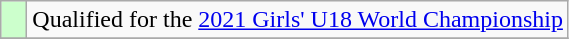<table class="wikitable" style="text-align: left;">
<tr>
<td width=10px bgcolor=#ccffcc></td>
<td>Qualified for the <a href='#'>2021 Girls' U18 World Championship</a></td>
</tr>
<tr>
</tr>
</table>
